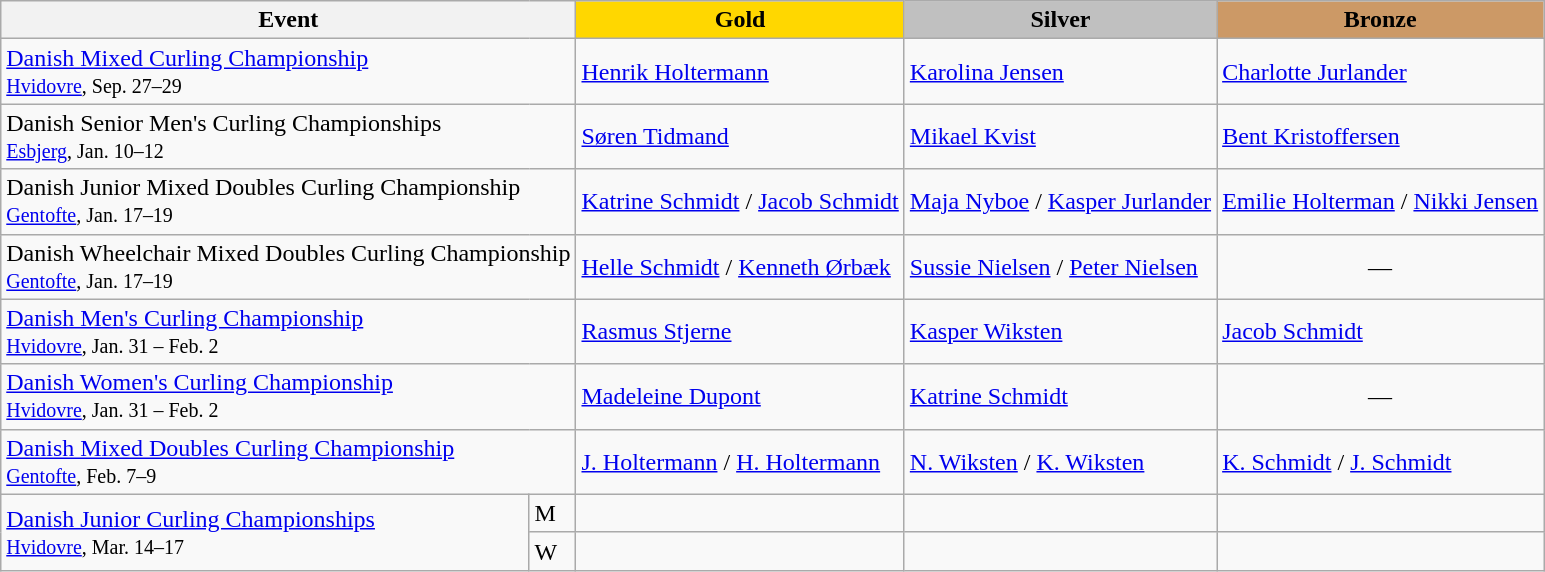<table class="wikitable">
<tr>
<th colspan=2>Event</th>
<th style="background:gold">Gold</th>
<th style="background:silver">Silver</th>
<th style="background:#cc9966">Bronze</th>
</tr>
<tr>
<td colspan="2"><a href='#'>Danish Mixed Curling Championship</a> <br> <small><a href='#'>Hvidovre</a>, Sep. 27–29</small></td>
<td><a href='#'>Henrik Holtermann</a></td>
<td><a href='#'>Karolina Jensen</a></td>
<td><a href='#'>Charlotte Jurlander</a></td>
</tr>
<tr>
<td colspan="2">Danish Senior Men's Curling Championships <br> <small><a href='#'>Esbjerg</a>, Jan. 10–12</small></td>
<td><a href='#'>Søren Tidmand</a></td>
<td><a href='#'>Mikael Kvist</a></td>
<td><a href='#'>Bent Kristoffersen</a></td>
</tr>
<tr>
<td colspan="2">Danish Junior Mixed Doubles Curling Championship <br> <small><a href='#'>Gentofte</a>, Jan. 17–19</small></td>
<td><a href='#'>Katrine Schmidt</a> / <a href='#'>Jacob Schmidt</a></td>
<td><a href='#'>Maja Nyboe</a> / <a href='#'>Kasper Jurlander</a></td>
<td><a href='#'>Emilie Holterman</a> / <a href='#'>Nikki Jensen</a></td>
</tr>
<tr>
<td colspan="2">Danish Wheelchair Mixed Doubles Curling Championship <br> <small><a href='#'>Gentofte</a>, Jan. 17–19</small></td>
<td><a href='#'>Helle Schmidt</a> / <a href='#'>Kenneth Ørbæk</a></td>
<td><a href='#'>Sussie Nielsen</a> / <a href='#'>Peter Nielsen</a></td>
<td align=center>—</td>
</tr>
<tr>
<td colspan="2"><a href='#'>Danish Men's Curling Championship</a><br> <small><a href='#'>Hvidovre</a>, Jan. 31 – Feb. 2</small></td>
<td><a href='#'>Rasmus Stjerne</a></td>
<td><a href='#'>Kasper Wiksten</a></td>
<td><a href='#'>Jacob Schmidt</a></td>
</tr>
<tr>
<td colspan="2"><a href='#'>Danish Women's Curling Championship</a> <br> <small><a href='#'>Hvidovre</a>, Jan. 31 – Feb. 2</small></td>
<td><a href='#'>Madeleine Dupont</a></td>
<td><a href='#'>Katrine Schmidt</a></td>
<td align=center>—</td>
</tr>
<tr>
<td colspan="2"><a href='#'>Danish Mixed Doubles Curling Championship</a> <br> <small><a href='#'>Gentofte</a>, Feb. 7–9 </small></td>
<td><a href='#'>J. Holtermann</a> / <a href='#'>H. Holtermann</a></td>
<td><a href='#'>N. Wiksten</a> / <a href='#'>K. Wiksten</a></td>
<td><a href='#'>K. Schmidt</a> / <a href='#'>J. Schmidt</a></td>
</tr>
<tr>
<td rowspan="2"><a href='#'>Danish Junior Curling Championships</a> <br> <small><a href='#'>Hvidovre</a>, Mar. 14–17</small></td>
<td>M</td>
<td></td>
<td></td>
<td></td>
</tr>
<tr>
<td>W</td>
<td></td>
<td></td>
<td></td>
</tr>
</table>
